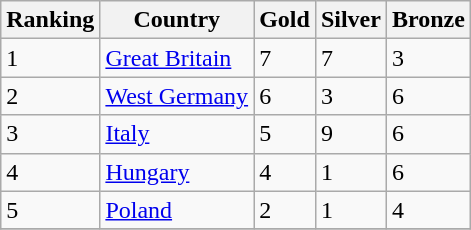<table class="wikitable">
<tr>
<th>Ranking</th>
<th>Country</th>
<th>Gold </th>
<th>Silver </th>
<th>Bronze </th>
</tr>
<tr>
<td>1</td>
<td> <a href='#'>Great Britain</a></td>
<td>7</td>
<td>7</td>
<td>3</td>
</tr>
<tr>
<td>2</td>
<td> <a href='#'>West Germany</a></td>
<td>6</td>
<td>3</td>
<td>6</td>
</tr>
<tr>
<td>3</td>
<td> <a href='#'>Italy</a></td>
<td>5</td>
<td>9</td>
<td>6</td>
</tr>
<tr>
<td>4</td>
<td> <a href='#'>Hungary</a></td>
<td>4</td>
<td>1</td>
<td>6</td>
</tr>
<tr>
<td>5</td>
<td> <a href='#'>Poland</a></td>
<td>2</td>
<td>1</td>
<td>4</td>
</tr>
<tr>
</tr>
</table>
